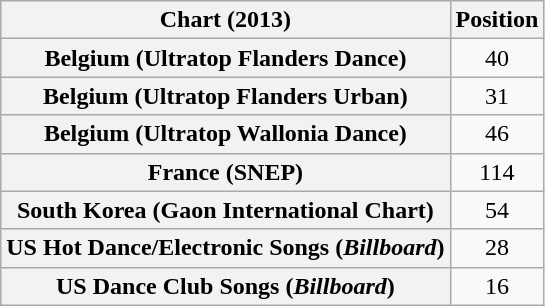<table class="wikitable plainrowheaders sortable">
<tr>
<th scope="col">Chart (2013)</th>
<th scope="col">Position</th>
</tr>
<tr>
<th scope="row">Belgium (Ultratop Flanders Dance)</th>
<td align=center>40</td>
</tr>
<tr>
<th scope="row">Belgium (Ultratop Flanders Urban)</th>
<td align=center>31</td>
</tr>
<tr>
<th scope="row">Belgium (Ultratop Wallonia Dance)</th>
<td align=center>46</td>
</tr>
<tr>
<th scope="row">France (SNEP)</th>
<td align=center>114</td>
</tr>
<tr>
<th scope="row">South Korea (Gaon International Chart)</th>
<td align=center>54</td>
</tr>
<tr>
<th scope="row">US Hot Dance/Electronic Songs (<em>Billboard</em>)</th>
<td align=center>28</td>
</tr>
<tr>
<th scope="row">US Dance Club Songs (<em>Billboard</em>)</th>
<td align=center>16</td>
</tr>
</table>
